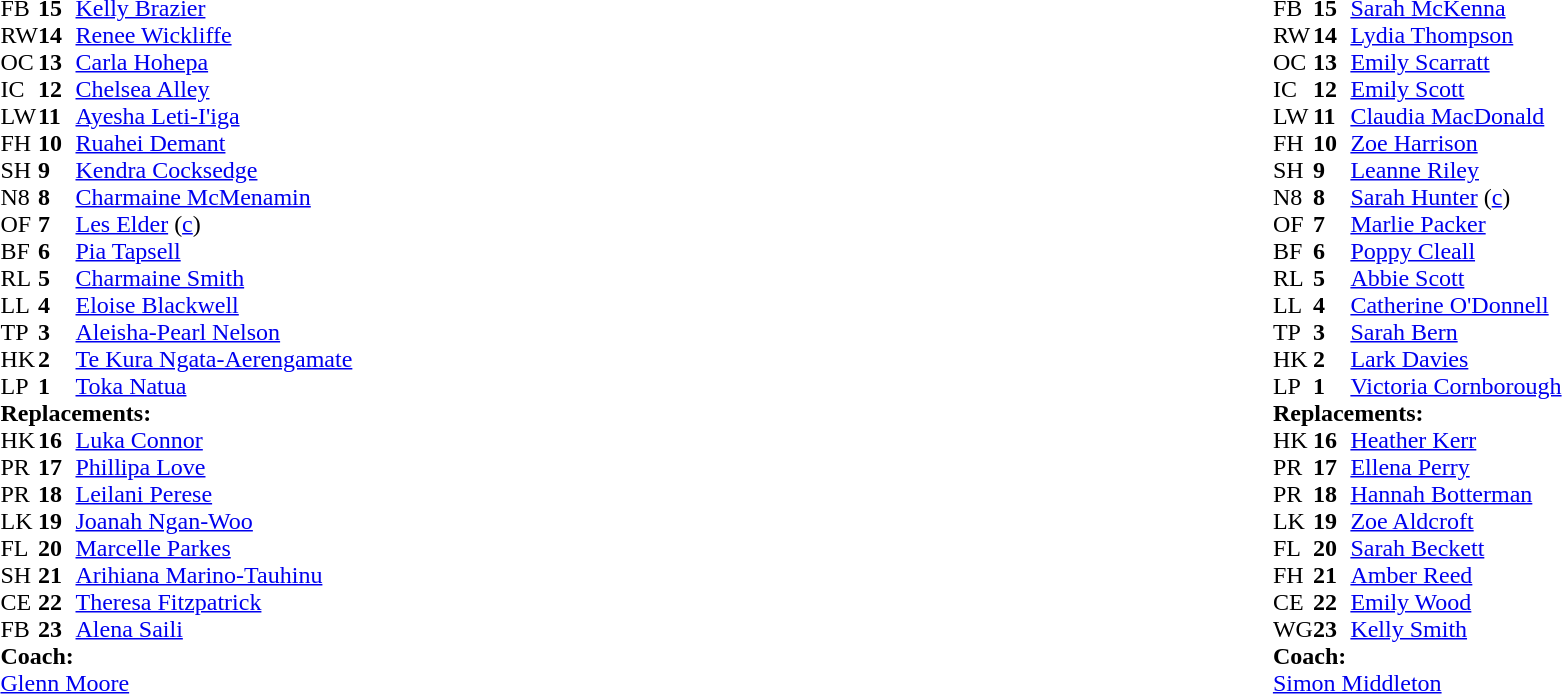<table style="width:100%">
<tr>
<td style="vertical-align:top; width:50%"><br><table cellspacing="0" cellpadding="0">
<tr>
<th width="25"></th>
<th width="25"></th>
</tr>
<tr>
<td>FB</td>
<td><strong>15</strong></td>
<td><a href='#'>Kelly Brazier</a></td>
</tr>
<tr>
<td>RW</td>
<td><strong>14</strong></td>
<td><a href='#'>Renee Wickliffe</a></td>
<td></td>
<td></td>
</tr>
<tr>
<td>OC</td>
<td><strong>13</strong></td>
<td><a href='#'>Carla Hohepa</a></td>
</tr>
<tr>
<td>IC</td>
<td><strong>12</strong></td>
<td><a href='#'>Chelsea Alley</a></td>
<td></td>
<td></td>
</tr>
<tr>
<td>LW</td>
<td><strong>11</strong></td>
<td><a href='#'>Ayesha Leti-I'iga</a></td>
</tr>
<tr>
<td>FH</td>
<td><strong>10</strong></td>
<td><a href='#'>Ruahei Demant</a></td>
</tr>
<tr>
<td>SH</td>
<td><strong>9</strong></td>
<td><a href='#'>Kendra Cocksedge</a></td>
<td></td>
<td></td>
</tr>
<tr>
<td>N8</td>
<td><strong>8</strong></td>
<td><a href='#'>Charmaine McMenamin</a></td>
</tr>
<tr>
<td>OF</td>
<td><strong>7</strong></td>
<td><a href='#'>Les Elder</a> (<a href='#'>c</a>)</td>
<td></td>
<td></td>
</tr>
<tr>
<td>BF</td>
<td><strong>6</strong></td>
<td><a href='#'>Pia Tapsell</a></td>
<td></td>
<td></td>
<td></td>
<td></td>
<td></td>
<td></td>
<td></td>
<td></td>
</tr>
<tr>
<td>RL</td>
<td><strong>5</strong></td>
<td><a href='#'>Charmaine Smith</a></td>
</tr>
<tr>
<td>LL</td>
<td><strong>4</strong></td>
<td><a href='#'>Eloise Blackwell</a></td>
<td></td>
<td></td>
</tr>
<tr>
<td>TP</td>
<td><strong>3</strong></td>
<td><a href='#'>Aleisha-Pearl Nelson</a></td>
<td></td>
<td></td>
<td></td>
<td></td>
<td></td>
<td></td>
<td></td>
<td></td>
</tr>
<tr>
<td>HK</td>
<td><strong>2</strong></td>
<td><a href='#'>Te Kura Ngata-Aerengamate</a></td>
<td></td>
<td></td>
<td></td>
<td></td>
<td></td>
<td></td>
<td></td>
<td></td>
<td></td>
<td></td>
</tr>
<tr>
<td>LP</td>
<td><strong>1</strong></td>
<td><a href='#'>Toka Natua</a></td>
<td></td>
<td></td>
<td></td>
<td></td>
<td></td>
<td></td>
</tr>
<tr>
<td colspan=3><strong>Replacements:</strong></td>
</tr>
<tr>
<td>HK</td>
<td><strong>16</strong></td>
<td><a href='#'>Luka Connor</a></td>
<td></td>
<td></td>
<td></td>
<td></td>
<td></td>
<td></td>
<td></td>
<td></td>
<td></td>
<td></td>
</tr>
<tr>
<td>PR</td>
<td><strong>17</strong></td>
<td><a href='#'>Phillipa Love</a></td>
<td></td>
<td></td>
<td></td>
<td></td>
<td></td>
<td></td>
<td></td>
<td></td>
</tr>
<tr>
<td>PR</td>
<td><strong>18</strong></td>
<td><a href='#'>Leilani Perese</a></td>
<td></td>
<td></td>
</tr>
<tr>
<td>LK</td>
<td><strong>19</strong></td>
<td><a href='#'>Joanah Ngan-Woo</a></td>
<td></td>
<td></td>
</tr>
<tr>
<td>FL</td>
<td><strong>20</strong></td>
<td><a href='#'>Marcelle Parkes</a></td>
<td></td>
<td></td>
</tr>
<tr>
<td>SH</td>
<td><strong>21</strong></td>
<td><a href='#'>Arihiana Marino-Tauhinu</a></td>
<td></td>
<td></td>
</tr>
<tr>
<td>CE</td>
<td><strong>22</strong></td>
<td><a href='#'>Theresa Fitzpatrick</a></td>
<td></td>
<td></td>
</tr>
<tr>
<td>FB</td>
<td><strong>23</strong></td>
<td><a href='#'>Alena Saili</a></td>
<td></td>
<td></td>
</tr>
<tr>
<td colspan=3><strong>Coach:</strong></td>
</tr>
<tr>
<td colspan="4"> <a href='#'>Glenn Moore</a></td>
</tr>
</table>
</td>
<td style="vertical-align:top; width:50%"><br><table cellspacing="0" cellpadding="0" style="margin:auto">
<tr>
<th width="25"></th>
<th width="25"></th>
</tr>
<tr>
<td>FB</td>
<td><strong>15</strong></td>
<td><a href='#'>Sarah McKenna</a></td>
</tr>
<tr>
<td>RW</td>
<td><strong>14</strong></td>
<td><a href='#'>Lydia Thompson</a></td>
</tr>
<tr>
<td>OC</td>
<td><strong>13</strong></td>
<td><a href='#'>Emily Scarratt</a></td>
</tr>
<tr>
<td>IC</td>
<td><strong>12</strong></td>
<td><a href='#'>Emily Scott</a></td>
</tr>
<tr>
<td>LW</td>
<td><strong>11</strong></td>
<td><a href='#'>Claudia MacDonald</a></td>
</tr>
<tr>
<td>FH</td>
<td><strong>10</strong></td>
<td><a href='#'>Zoe Harrison</a></td>
<td></td>
<td></td>
</tr>
<tr>
<td>SH</td>
<td><strong>9</strong></td>
<td><a href='#'>Leanne Riley</a></td>
<td></td>
<td></td>
</tr>
<tr>
<td>N8</td>
<td><strong>8</strong></td>
<td><a href='#'>Sarah Hunter</a> (<a href='#'>c</a>)</td>
</tr>
<tr>
<td>OF</td>
<td><strong>7</strong></td>
<td><a href='#'>Marlie Packer</a></td>
<td></td>
<td></td>
</tr>
<tr>
<td>BF</td>
<td><strong>6</strong></td>
<td><a href='#'>Poppy Cleall</a></td>
<td></td>
<td></td>
</tr>
<tr>
<td>RL</td>
<td><strong>5</strong></td>
<td><a href='#'>Abbie Scott</a></td>
</tr>
<tr>
<td>LL</td>
<td><strong>4</strong></td>
<td><a href='#'>Catherine O'Donnell</a></td>
<td></td>
<td></td>
</tr>
<tr>
<td>TP</td>
<td><strong>3</strong></td>
<td><a href='#'>Sarah Bern</a></td>
<td></td>
<td></td>
<td></td>
<td></td>
</tr>
<tr>
<td>HK</td>
<td><strong>2</strong></td>
<td><a href='#'>Lark Davies</a></td>
<td></td>
<td></td>
</tr>
<tr>
<td>LP</td>
<td><strong>1</strong></td>
<td><a href='#'>Victoria Cornborough</a></td>
<td></td>
<td></td>
</tr>
<tr>
<td colspan=3><strong>Replacements:</strong></td>
</tr>
<tr>
<td>HK</td>
<td><strong>16</strong></td>
<td><a href='#'>Heather Kerr</a></td>
<td></td>
<td></td>
</tr>
<tr>
<td>PR</td>
<td><strong>17</strong></td>
<td><a href='#'>Ellena Perry</a></td>
<td></td>
<td></td>
</tr>
<tr>
<td>PR</td>
<td><strong>18</strong></td>
<td><a href='#'>Hannah Botterman</a></td>
<td></td>
<td></td>
<td></td>
<td></td>
</tr>
<tr>
<td>LK</td>
<td><strong>19</strong></td>
<td><a href='#'>Zoe Aldcroft</a></td>
<td></td>
<td></td>
</tr>
<tr>
<td>FL</td>
<td><strong>20</strong></td>
<td><a href='#'>Sarah Beckett</a></td>
<td></td>
<td></td>
</tr>
<tr>
<td>FH</td>
<td><strong>21</strong></td>
<td><a href='#'>Amber Reed</a></td>
<td></td>
<td></td>
</tr>
<tr>
<td>CE</td>
<td><strong>22</strong></td>
<td><a href='#'>Emily Wood</a></td>
<td></td>
<td></td>
<td></td>
<td></td>
</tr>
<tr>
<td>WG</td>
<td><strong>23</strong></td>
<td><a href='#'>Kelly Smith</a></td>
<td></td>
<td></td>
</tr>
<tr>
<td colspan=3><strong>Coach:</strong></td>
</tr>
<tr>
<td colspan="4"> <a href='#'>Simon Middleton</a></td>
</tr>
</table>
</td>
</tr>
</table>
